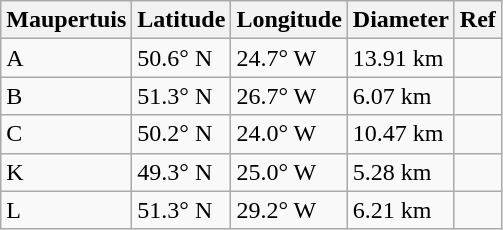<table class="wikitable">
<tr>
<th>Maupertuis</th>
<th>Latitude</th>
<th>Longitude</th>
<th>Diameter</th>
<th>Ref</th>
</tr>
<tr>
<td>A</td>
<td>50.6° N</td>
<td>24.7° W</td>
<td>13.91 km</td>
<td></td>
</tr>
<tr>
<td>B</td>
<td>51.3° N</td>
<td>26.7° W</td>
<td>6.07 km</td>
<td></td>
</tr>
<tr>
<td>C</td>
<td>50.2° N</td>
<td>24.0° W</td>
<td>10.47 km</td>
<td></td>
</tr>
<tr>
<td>K</td>
<td>49.3° N</td>
<td>25.0° W</td>
<td>5.28 km</td>
<td></td>
</tr>
<tr>
<td>L</td>
<td>51.3° N</td>
<td>29.2° W</td>
<td>6.21 km</td>
<td></td>
</tr>
</table>
